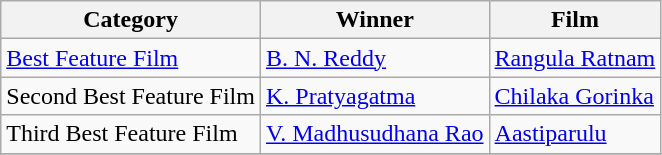<table class="wikitable">
<tr>
<th>Category</th>
<th>Winner</th>
<th>Film</th>
</tr>
<tr>
<td><a href='#'>Best Feature Film</a></td>
<td><a href='#'>B. N. Reddy</a></td>
<td><a href='#'>Rangula Ratnam</a></td>
</tr>
<tr>
<td>Second Best Feature Film</td>
<td><a href='#'>K. Pratyagatma</a></td>
<td><a href='#'>Chilaka Gorinka</a></td>
</tr>
<tr>
<td>Third Best Feature Film</td>
<td><a href='#'>V. Madhusudhana Rao</a></td>
<td><a href='#'>Aastiparulu</a></td>
</tr>
<tr>
</tr>
</table>
